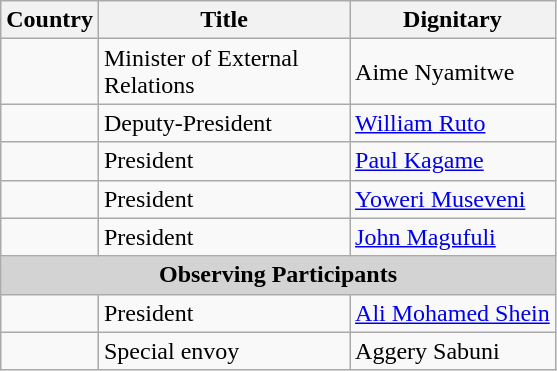<table class="wikitable">
<tr>
<th>Country</th>
<th width="160px">Title</th>
<th>Dignitary</th>
</tr>
<tr>
<td></td>
<td>Minister of External Relations</td>
<td>Aime Nyamitwe</td>
</tr>
<tr>
<td></td>
<td>Deputy-President</td>
<td><a href='#'>William Ruto</a></td>
</tr>
<tr>
<td></td>
<td>President</td>
<td><a href='#'>Paul Kagame</a></td>
</tr>
<tr>
<td></td>
<td>President</td>
<td><a href='#'>Yoweri Museveni</a></td>
</tr>
<tr>
<td></td>
<td>President</td>
<td><a href='#'>John Magufuli</a></td>
</tr>
<tr style="background:lightGrey; text-align:center;">
<td colspan="3"><strong>Observing Participants</strong></td>
</tr>
<tr>
<td></td>
<td>President</td>
<td><a href='#'>Ali Mohamed Shein</a></td>
</tr>
<tr>
<td></td>
<td>Special envoy</td>
<td>Aggery Sabuni</td>
</tr>
</table>
